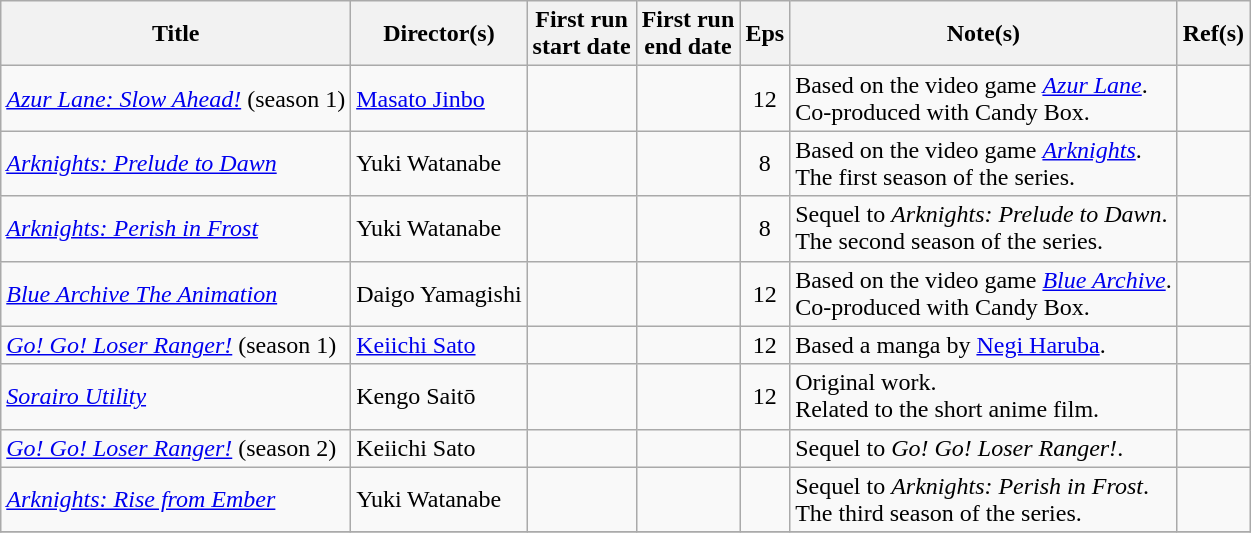<table class="wikitable sortable">
<tr>
<th scope="col">Title</th>
<th scope="col">Director(s)</th>
<th scope="col">First run<br>start date</th>
<th scope="col">First run<br>end date</th>
<th scope="col" class="unsortable">Eps</th>
<th scope="col" class="unsortable">Note(s)</th>
<th scope="col" class="unsortable">Ref(s)</th>
</tr>
<tr>
<td><em><a href='#'>Azur Lane: Slow Ahead!</a></em> (season 1)</td>
<td><a href='#'>Masato Jinbo</a></td>
<td></td>
<td></td>
<td style="text-align:center">12</td>
<td>Based on the video game <em><a href='#'>Azur Lane</a></em>.<br>Co-produced with Candy Box.</td>
<td style="text-align:center"></td>
</tr>
<tr>
<td><em><a href='#'>Arknights: Prelude to Dawn</a></em></td>
<td>Yuki Watanabe</td>
<td></td>
<td></td>
<td style="text-align:center">8</td>
<td>Based on the video game <em><a href='#'>Arknights</a></em>.<br>The first season of the series.</td>
<td style="text-align:center"></td>
</tr>
<tr>
<td><em><a href='#'>Arknights: Perish in Frost</a></em></td>
<td>Yuki Watanabe</td>
<td></td>
<td></td>
<td style="text-align:center">8</td>
<td>Sequel to <em>Arknights: Prelude to Dawn</em>.<br>The second season of the series.</td>
<td style="text-align:center"></td>
</tr>
<tr>
<td><em><a href='#'>Blue Archive The Animation</a></em></td>
<td>Daigo Yamagishi</td>
<td></td>
<td></td>
<td style="text-align:center">12</td>
<td>Based on the video game <em><a href='#'>Blue Archive</a></em>.<br>Co-produced with Candy Box.</td>
<td style="text-align:center"></td>
</tr>
<tr>
<td><em><a href='#'>Go! Go! Loser Ranger!</a></em> (season 1)</td>
<td><a href='#'>Keiichi Sato</a></td>
<td></td>
<td></td>
<td style="text-align:center">12</td>
<td>Based a manga by <a href='#'>Negi Haruba</a>.</td>
<td style="text-align:center"></td>
</tr>
<tr>
<td><em><a href='#'>Sorairo Utility</a></em></td>
<td>Kengo Saitō</td>
<td></td>
<td></td>
<td style="text-align:center">12</td>
<td>Original work.<br>Related to the short anime film.</td>
<td style="text-align:center"></td>
</tr>
<tr>
<td><em><a href='#'>Go! Go! Loser Ranger!</a></em> (season 2)</td>
<td>Keiichi Sato</td>
<td></td>
<td></td>
<td style="text-align:center"></td>
<td>Sequel to <em>Go! Go! Loser Ranger!</em>.</td>
<td style="text-align:center"></td>
</tr>
<tr>
<td><em><a href='#'>Arknights: Rise from Ember</a></em></td>
<td>Yuki Watanabe</td>
<td></td>
<td></td>
<td style="text-align:center"></td>
<td>Sequel to <em>Arknights: Perish in Frost</em>.<br>The third season of the series.</td>
<td style="text-align:center"></td>
</tr>
<tr>
</tr>
</table>
